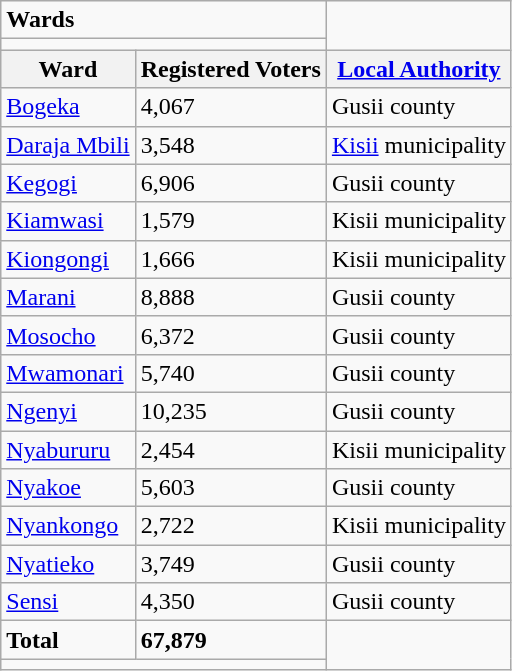<table class="wikitable">
<tr>
<td colspan="2"><strong>Wards</strong></td>
</tr>
<tr>
<td colspan="2"></td>
</tr>
<tr>
<th>Ward</th>
<th>Registered Voters</th>
<th><a href='#'>Local Authority</a></th>
</tr>
<tr>
<td><a href='#'>Bogeka</a></td>
<td>4,067</td>
<td>Gusii county</td>
</tr>
<tr>
<td><a href='#'>Daraja Mbili</a></td>
<td>3,548</td>
<td><a href='#'>Kisii</a> municipality</td>
</tr>
<tr>
<td><a href='#'>Kegogi</a></td>
<td>6,906</td>
<td>Gusii county</td>
</tr>
<tr>
<td><a href='#'>Kiamwasi</a></td>
<td>1,579</td>
<td>Kisii municipality</td>
</tr>
<tr>
<td><a href='#'>Kiongongi</a></td>
<td>1,666</td>
<td>Kisii municipality</td>
</tr>
<tr>
<td><a href='#'>Marani</a></td>
<td>8,888</td>
<td>Gusii county</td>
</tr>
<tr>
<td><a href='#'>Mosocho</a></td>
<td>6,372</td>
<td>Gusii county</td>
</tr>
<tr>
<td><a href='#'>Mwamonari</a></td>
<td>5,740</td>
<td>Gusii county</td>
</tr>
<tr>
<td><a href='#'>Ngenyi</a></td>
<td>10,235</td>
<td>Gusii county</td>
</tr>
<tr>
<td><a href='#'>Nyabururu</a></td>
<td>2,454</td>
<td>Kisii municipality</td>
</tr>
<tr>
<td><a href='#'>Nyakoe</a></td>
<td>5,603</td>
<td>Gusii county</td>
</tr>
<tr>
<td><a href='#'>Nyankongo</a></td>
<td>2,722</td>
<td>Kisii municipality</td>
</tr>
<tr>
<td><a href='#'>Nyatieko</a></td>
<td>3,749</td>
<td>Gusii county</td>
</tr>
<tr>
<td><a href='#'>Sensi</a></td>
<td>4,350</td>
<td>Gusii county</td>
</tr>
<tr>
<td><strong>Total</strong></td>
<td><strong>67,879</strong></td>
</tr>
<tr>
<td colspan="2"></td>
</tr>
</table>
